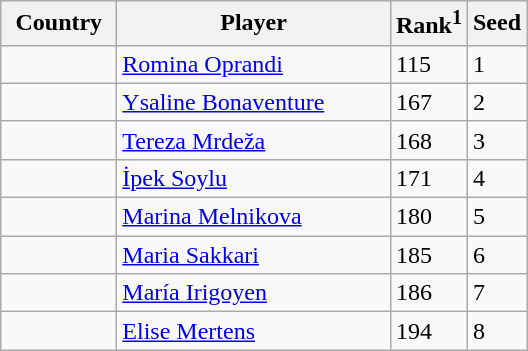<table class="sortable wikitable">
<tr>
<th width="70">Country</th>
<th width="175">Player</th>
<th>Rank<sup>1</sup></th>
<th>Seed</th>
</tr>
<tr>
<td></td>
<td><a href='#'>Romina Oprandi</a></td>
<td>115</td>
<td>1</td>
</tr>
<tr>
<td></td>
<td><a href='#'>Ysaline Bonaventure</a></td>
<td>167</td>
<td>2</td>
</tr>
<tr>
<td></td>
<td><a href='#'>Tereza Mrdeža</a></td>
<td>168</td>
<td>3</td>
</tr>
<tr>
<td></td>
<td><a href='#'>İpek Soylu</a></td>
<td>171</td>
<td>4</td>
</tr>
<tr>
<td></td>
<td><a href='#'>Marina Melnikova</a></td>
<td>180</td>
<td>5</td>
</tr>
<tr>
<td></td>
<td><a href='#'>Maria Sakkari</a></td>
<td>185</td>
<td>6</td>
</tr>
<tr>
<td></td>
<td><a href='#'>María Irigoyen</a></td>
<td>186</td>
<td>7</td>
</tr>
<tr>
<td></td>
<td><a href='#'>Elise Mertens</a></td>
<td>194</td>
<td>8</td>
</tr>
</table>
